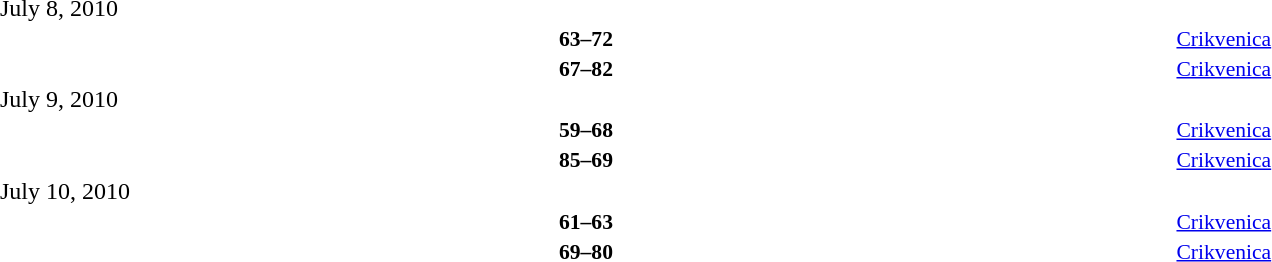<table style="width:100%;" cellspacing="1">
<tr>
<th width=25%></th>
<th width=3%></th>
<th width=6%></th>
<th width=3%></th>
<th width=25%></th>
</tr>
<tr>
<td>July 8, 2010</td>
</tr>
<tr style=font-size:90%>
<td align=right><strong></strong></td>
<td></td>
<td align=center><strong>63–72</strong></td>
<td></td>
<td><strong></strong></td>
<td><a href='#'>Crikvenica</a></td>
</tr>
<tr style=font-size:90%>
<td align=right><strong></strong></td>
<td></td>
<td align=center><strong>67–82</strong></td>
<td></td>
<td><strong></strong></td>
<td><a href='#'>Crikvenica</a></td>
</tr>
<tr>
<td>July 9, 2010</td>
</tr>
<tr style=font-size:90%>
<td align=right><strong></strong></td>
<td></td>
<td align=center><strong>59–68</strong></td>
<td></td>
<td><strong></strong></td>
<td><a href='#'>Crikvenica</a></td>
</tr>
<tr style=font-size:90%>
<td align=right><strong></strong></td>
<td></td>
<td align=center><strong>85–69</strong></td>
<td></td>
<td><strong></strong></td>
<td><a href='#'>Crikvenica</a></td>
</tr>
<tr>
<td>July 10, 2010</td>
</tr>
<tr style=font-size:90%>
<td align=right><strong></strong></td>
<td></td>
<td align=center><strong>61–63</strong></td>
<td></td>
<td><strong></strong></td>
<td><a href='#'>Crikvenica</a></td>
</tr>
<tr style=font-size:90%>
<td align=right><strong></strong></td>
<td></td>
<td align=center><strong>69–80</strong></td>
<td></td>
<td><strong></strong></td>
<td><a href='#'>Crikvenica</a></td>
</tr>
</table>
